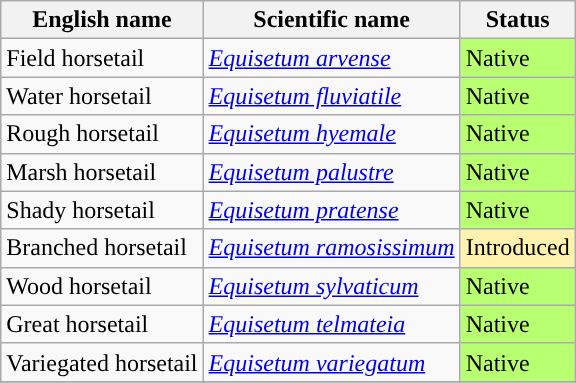<table class="wikitable" |>
<tr>
<th>English name</th>
<th>Scientific name</th>
<th>Status</th>
</tr>
<tr>
<td>Field horsetail</td>
<td><em><a href='#'>Equisetum arvense</a></em></td>
<td style="background: #B9FF72; text-align: ">Native</td>
</tr>
<tr>
<td>Water horsetail</td>
<td><em><a href='#'>Equisetum fluviatile</a></em></td>
<td style="background: #B9FF72; text-align: ">Native</td>
</tr>
<tr>
<td>Rough horsetail</td>
<td><em><a href='#'>Equisetum hyemale</a></em></td>
<td style="background: #B9FF72; text-align: ">Native</td>
</tr>
<tr>
<td>Marsh horsetail</td>
<td><em><a href='#'>Equisetum palustre</a></em></td>
<td style="background: #B9FF72; text-align: ">Native</td>
</tr>
<tr>
<td>Shady horsetail</td>
<td><em><a href='#'>Equisetum pratense</a></em></td>
<td style="background: #B9FF72; text-align: ">Native</td>
</tr>
<tr>
<td>Branched horsetail</td>
<td><em><a href='#'>Equisetum ramosissimum</a></em></td>
<td style="background: #FFF2AE; text-align: ">Introduced</td>
</tr>
<tr>
<td>Wood horsetail</td>
<td><em><a href='#'>Equisetum sylvaticum</a></em></td>
<td style="background: #B9FF72; text-align: ">Native</td>
</tr>
<tr>
<td>Great horsetail</td>
<td><em><a href='#'>Equisetum telmateia</a></em></td>
<td style="background: #B9FF72; text-align: ">Native</td>
</tr>
<tr>
<td>Variegated horsetail</td>
<td><em><a href='#'>Equisetum variegatum</a></em></td>
<td style="background: #B9FF72; text-align: ">Native</td>
</tr>
<tr>
</tr>
</table>
